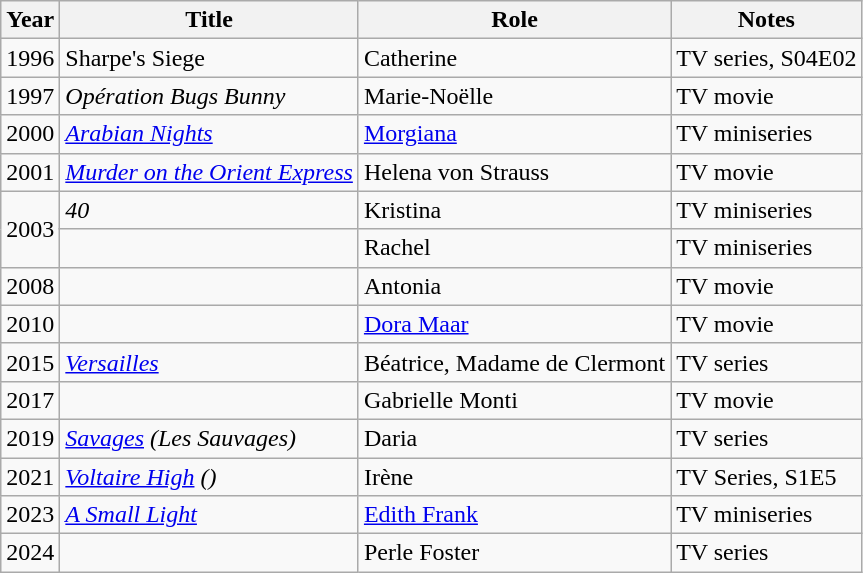<table class="wikitable plainrowheaders sortable">
<tr>
<th scope="col">Year</th>
<th scope="col">Title</th>
<th scope="col">Role</th>
<th scope="col">Notes</th>
</tr>
<tr>
<td>1996</td>
<td>Sharpe's Siege</td>
<td>Catherine</td>
<td>TV series, S04E02</td>
</tr>
<tr>
<td>1997</td>
<td><em>Opération Bugs Bunny</em></td>
<td>Marie-Noëlle</td>
<td>TV movie</td>
</tr>
<tr>
<td>2000</td>
<td><em><a href='#'>Arabian Nights</a></em></td>
<td><a href='#'>Morgiana</a></td>
<td>TV miniseries</td>
</tr>
<tr>
<td>2001</td>
<td><em><a href='#'>Murder on the Orient Express</a></em></td>
<td>Helena von Strauss</td>
<td>TV movie</td>
</tr>
<tr>
<td rowspan ="2">2003</td>
<td><em>40</em></td>
<td>Kristina</td>
<td>TV miniseries</td>
</tr>
<tr>
<td><em></em></td>
<td>Rachel</td>
<td>TV miniseries</td>
</tr>
<tr>
<td>2008</td>
<td><em></em></td>
<td>Antonia</td>
<td>TV movie</td>
</tr>
<tr>
<td>2010</td>
<td><em></em></td>
<td><a href='#'>Dora Maar</a></td>
<td>TV movie</td>
</tr>
<tr>
<td>2015</td>
<td><em><a href='#'>Versailles</a></em></td>
<td>Béatrice, Madame de Clermont</td>
<td>TV series</td>
</tr>
<tr>
<td>2017</td>
<td><em></em></td>
<td>Gabrielle Monti</td>
<td>TV movie</td>
</tr>
<tr>
<td>2019</td>
<td><em><a href='#'>Savages</a> (Les Sauvages)</em></td>
<td>Daria</td>
<td>TV series</td>
</tr>
<tr>
<td>2021</td>
<td><em><a href='#'>Voltaire High</a> ()</em></td>
<td>Irène</td>
<td>TV Series, S1E5</td>
</tr>
<tr>
<td>2023</td>
<td><em><a href='#'>A Small Light</a></em></td>
<td><a href='#'>Edith Frank</a></td>
<td>TV miniseries</td>
</tr>
<tr>
<td>2024</td>
<td><em></em></td>
<td>Perle Foster</td>
<td>TV series</td>
</tr>
</table>
